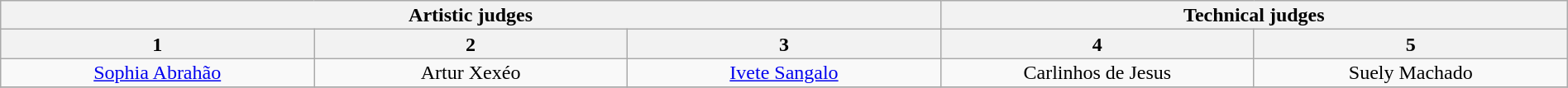<table class="wikitable" style="font-size:100%; line-height:16px; text-align:center" width="100%">
<tr>
<th colspan=3>Artistic judges</th>
<th colspan=2>Technical judges</th>
</tr>
<tr>
<th style="width:20.0%;">1</th>
<th style="width:20.0%;">2</th>
<th style="width:20.0%;">3</th>
<th style="width:20.0%;">4</th>
<th style="width:20.0%;">5</th>
</tr>
<tr>
<td><a href='#'>Sophia Abrahão</a></td>
<td>Artur Xexéo</td>
<td><a href='#'>Ivete Sangalo</a></td>
<td>Carlinhos de Jesus</td>
<td>Suely Machado</td>
</tr>
<tr>
</tr>
</table>
